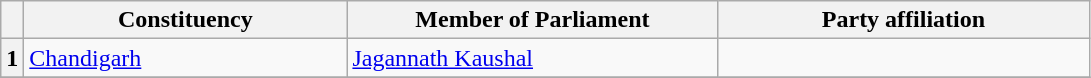<table class="wikitable sortable">
<tr style="text-align:center;">
<th></th>
<th style="width:13em">Constituency</th>
<th style="width:15em">Member of Parliament</th>
<th colspan="2" style="width:15em">Party affiliation</th>
</tr>
<tr>
<th>1</th>
<td><a href='#'>Chandigarh</a></td>
<td><a href='#'>Jagannath Kaushal</a></td>
<td></td>
</tr>
<tr>
</tr>
</table>
